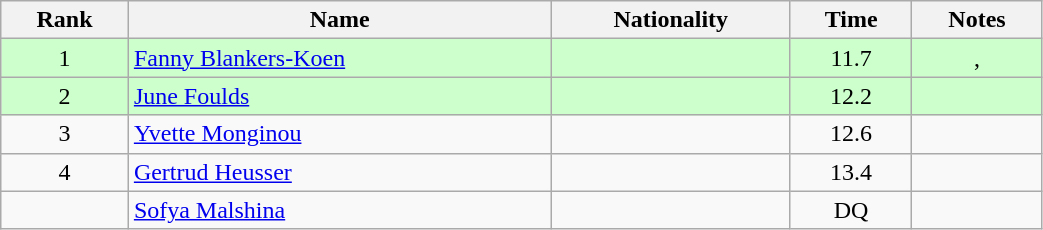<table class="wikitable sortable" style="text-align:center;width: 55%">
<tr>
<th>Rank</th>
<th>Name</th>
<th>Nationality</th>
<th>Time</th>
<th>Notes</th>
</tr>
<tr bgcolor=ccffcc>
<td>1</td>
<td align=left><a href='#'>Fanny Blankers-Koen</a></td>
<td align=left></td>
<td>11.7</td>
<td>, </td>
</tr>
<tr bgcolor=ccffcc>
<td>2</td>
<td align=left><a href='#'>June Foulds</a></td>
<td align=left></td>
<td>12.2</td>
<td></td>
</tr>
<tr>
<td>3</td>
<td align=left><a href='#'>Yvette Monginou</a></td>
<td align=left></td>
<td>12.6</td>
<td></td>
</tr>
<tr>
<td>4</td>
<td align=left><a href='#'>Gertrud Heusser</a></td>
<td align=left></td>
<td>13.4</td>
<td></td>
</tr>
<tr>
<td></td>
<td align=left><a href='#'>Sofya Malshina</a></td>
<td align=left></td>
<td>DQ</td>
<td></td>
</tr>
</table>
